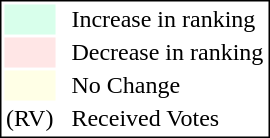<table style="border:1px solid black;">
<tr>
<td style="background:#D8FFEB; width:20px;"></td>
<td> </td>
<td>Increase in ranking</td>
</tr>
<tr>
<td style="background:#FFE6E6; width:20px;"></td>
<td> </td>
<td>Decrease in ranking</td>
</tr>
<tr>
<td style="background:#FFFFE6; width:20px;"></td>
<td> </td>
<td>No Change</td>
</tr>
<tr>
<td>(RV)</td>
<td> </td>
<td>Received Votes</td>
</tr>
</table>
